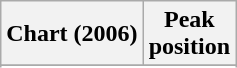<table class="wikitable sortable plainrowheaders" style="text-align:center">
<tr>
<th scope="col">Chart (2006)</th>
<th scope="col">Peak<br>position</th>
</tr>
<tr>
</tr>
<tr>
</tr>
<tr>
</tr>
<tr>
</tr>
<tr>
</tr>
<tr>
</tr>
<tr>
</tr>
<tr>
</tr>
<tr>
</tr>
<tr>
</tr>
<tr>
</tr>
</table>
